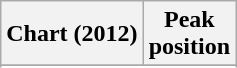<table class="wikitable sortable plainrowheaders">
<tr>
<th scope="col">Chart (2012)</th>
<th scope="col">Peak<br>position</th>
</tr>
<tr>
</tr>
<tr>
</tr>
<tr>
</tr>
<tr>
</tr>
<tr>
</tr>
<tr>
</tr>
<tr>
</tr>
<tr>
</tr>
<tr>
</tr>
<tr>
</tr>
<tr>
</tr>
<tr>
</tr>
<tr>
</tr>
<tr>
</tr>
<tr>
</tr>
<tr>
</tr>
<tr>
</tr>
<tr>
</tr>
<tr>
</tr>
</table>
